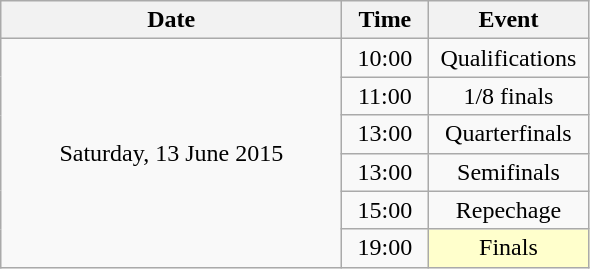<table class = "wikitable" style="text-align:center;">
<tr>
<th width=220>Date</th>
<th width=50>Time</th>
<th width=100>Event</th>
</tr>
<tr>
<td rowspan=6>Saturday, 13 June 2015</td>
<td>10:00</td>
<td>Qualifications</td>
</tr>
<tr>
<td>11:00</td>
<td>1/8 finals</td>
</tr>
<tr>
<td>13:00</td>
<td>Quarterfinals</td>
</tr>
<tr>
<td>13:00</td>
<td>Semifinals</td>
</tr>
<tr>
<td>15:00</td>
<td>Repechage</td>
</tr>
<tr>
<td>19:00</td>
<td bgcolor=ffffcc>Finals</td>
</tr>
</table>
